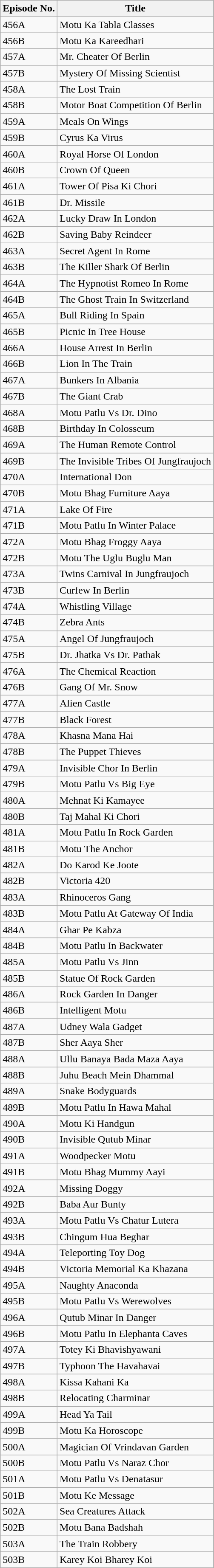<table class="wikitable">
<tr>
<th>Episode No.</th>
<th>Title</th>
</tr>
<tr>
<td>456A</td>
<td>Motu Ka Tabla Classes</td>
</tr>
<tr>
<td>456B</td>
<td>Motu Ka Kareedhari</td>
</tr>
<tr>
<td>457A</td>
<td>Mr. Cheater Of Berlin</td>
</tr>
<tr>
<td>457B</td>
<td>Mystery Of Missing Scientist</td>
</tr>
<tr>
<td>458A</td>
<td>The Lost Train</td>
</tr>
<tr>
<td>458B</td>
<td>Motor Boat Competition Of Berlin</td>
</tr>
<tr>
<td>459A</td>
<td>Meals On Wings</td>
</tr>
<tr>
<td>459B</td>
<td>Cyrus Ka Virus</td>
</tr>
<tr>
<td>460A</td>
<td>Royal Horse Of London</td>
</tr>
<tr>
<td>460B</td>
<td>Crown Of Queen</td>
</tr>
<tr>
<td>461A</td>
<td>Tower Of Pisa Ki Chori</td>
</tr>
<tr>
<td>461B</td>
<td>Dr. Missile</td>
</tr>
<tr>
<td>462A</td>
<td>Lucky Draw In London</td>
</tr>
<tr>
<td>462B</td>
<td>Saving Baby Reindeer</td>
</tr>
<tr>
<td>463A</td>
<td>Secret Agent In Rome</td>
</tr>
<tr>
<td>463B</td>
<td>The Killer Shark Of Berlin</td>
</tr>
<tr>
<td>464A</td>
<td>The Hypnotist Romeo In Rome</td>
</tr>
<tr>
<td>464B</td>
<td>The Ghost Train In Switzerland</td>
</tr>
<tr>
<td>465A</td>
<td>Bull Riding In Spain</td>
</tr>
<tr>
<td>465B</td>
<td>Picnic In Tree House</td>
</tr>
<tr>
<td>466A</td>
<td>House Arrest In Berlin</td>
</tr>
<tr>
<td>466B</td>
<td>Lion In The Train</td>
</tr>
<tr>
<td>467A</td>
<td>Bunkers In Albania</td>
</tr>
<tr>
<td>467B</td>
<td>The Giant Crab</td>
</tr>
<tr>
<td>468A</td>
<td>Motu Patlu Vs Dr. Dino</td>
</tr>
<tr>
<td>468B</td>
<td>Birthday In Colosseum</td>
</tr>
<tr>
<td>469A</td>
<td>The Human Remote Control</td>
</tr>
<tr>
<td>469B</td>
<td>The Invisible Tribes Of Jungfraujoch</td>
</tr>
<tr>
<td>470A</td>
<td>International Don</td>
</tr>
<tr>
<td>470B</td>
<td>Motu Bhag Furniture Aaya</td>
</tr>
<tr>
<td>471A</td>
<td>Lake Of Fire</td>
</tr>
<tr>
<td>471B</td>
<td>Motu Patlu In Winter Palace</td>
</tr>
<tr>
<td>472A</td>
<td>Motu Bhag Froggy Aaya</td>
</tr>
<tr>
<td>472B</td>
<td>Motu The Uglu Buglu Man</td>
</tr>
<tr>
<td>473A</td>
<td>Twins Carnival In Jungfraujoch</td>
</tr>
<tr>
<td>473B</td>
<td>Curfew In Berlin</td>
</tr>
<tr>
<td>474A</td>
<td>Whistling Village</td>
</tr>
<tr>
<td>474B</td>
<td>Zebra Ants</td>
</tr>
<tr>
<td>475A</td>
<td>Angel Of Jungfraujoch</td>
</tr>
<tr>
<td>475B</td>
<td>Dr. Jhatka Vs Dr. Pathak</td>
</tr>
<tr>
<td>476A</td>
<td>The Chemical Reaction</td>
</tr>
<tr>
<td>476B</td>
<td>Gang Of Mr. Snow</td>
</tr>
<tr>
<td>477A</td>
<td>Alien Castle</td>
</tr>
<tr>
<td>477B</td>
<td>Black Forest</td>
</tr>
<tr>
<td>478A</td>
<td>Khasna Mana Hai</td>
</tr>
<tr>
<td>478B</td>
<td>The Puppet Thieves</td>
</tr>
<tr>
<td>479A</td>
<td>Invisible Chor In Berlin</td>
</tr>
<tr>
<td>479B</td>
<td>Motu Patlu Vs Big Eye</td>
</tr>
<tr>
<td>480A</td>
<td>Mehnat Ki Kamayee</td>
</tr>
<tr>
<td>480B</td>
<td>Taj Mahal Ki Chori</td>
</tr>
<tr>
<td>481A</td>
<td>Motu Patlu In Rock Garden</td>
</tr>
<tr>
<td>481B</td>
<td>Motu The Anchor</td>
</tr>
<tr>
<td>482A</td>
<td>Do Karod Ke Joote</td>
</tr>
<tr>
<td>482B</td>
<td>Victoria 420</td>
</tr>
<tr>
<td>483A</td>
<td>Rhinoceros Gang</td>
</tr>
<tr>
<td>483B</td>
<td>Motu Patlu At Gateway Of India</td>
</tr>
<tr>
<td>484A</td>
<td>Ghar Pe Kabza</td>
</tr>
<tr>
<td>484B</td>
<td>Motu Patlu In Backwater</td>
</tr>
<tr>
<td>485A</td>
<td>Motu Patlu Vs Jinn</td>
</tr>
<tr>
<td>485B</td>
<td>Statue Of Rock Garden</td>
</tr>
<tr>
<td>486A</td>
<td>Rock Garden In Danger</td>
</tr>
<tr>
<td>486B</td>
<td>Intelligent Motu</td>
</tr>
<tr>
<td>487A</td>
<td>Udney Wala Gadget</td>
</tr>
<tr>
<td>487B</td>
<td>Sher Aaya Sher</td>
</tr>
<tr>
<td>488A</td>
<td>Ullu Banaya Bada Maza Aaya</td>
</tr>
<tr>
<td>488B</td>
<td>Juhu Beach Mein Dhammal</td>
</tr>
<tr>
<td>489A</td>
<td>Snake Bodyguards</td>
</tr>
<tr>
<td>489B</td>
<td>Motu Patlu In Hawa Mahal</td>
</tr>
<tr>
<td>490A</td>
<td>Motu Ki Handgun</td>
</tr>
<tr>
<td>490B</td>
<td>Invisible Qutub Minar</td>
</tr>
<tr>
<td>491A</td>
<td>Woodpecker Motu</td>
</tr>
<tr>
<td>491B</td>
<td>Motu Bhag Mummy Aayi</td>
</tr>
<tr>
<td>492A</td>
<td>Missing Doggy</td>
</tr>
<tr>
<td>492B</td>
<td>Baba Aur Bunty</td>
</tr>
<tr>
<td>493A</td>
<td>Motu Patlu Vs Chatur Lutera</td>
</tr>
<tr>
<td>493B</td>
<td>Chingum Hua Beghar</td>
</tr>
<tr>
<td>494A</td>
<td>Teleporting Toy Dog</td>
</tr>
<tr>
<td>494B</td>
<td>Victoria Memorial Ka Khazana</td>
</tr>
<tr>
<td>495A</td>
<td>Naughty Anaconda</td>
</tr>
<tr>
<td>495B</td>
<td>Motu Patlu Vs Werewolves</td>
</tr>
<tr>
<td>496A</td>
<td>Qutub Minar In Danger</td>
</tr>
<tr>
<td>496B</td>
<td>Motu Patlu In Elephanta Caves</td>
</tr>
<tr>
<td>497A</td>
<td>Totey Ki Bhavishyawani</td>
</tr>
<tr>
<td>497B</td>
<td>Typhoon The Havahavai</td>
</tr>
<tr>
<td>498A</td>
<td>Kissa Kahani Ka</td>
</tr>
<tr>
<td>498B</td>
<td>Relocating Charminar</td>
</tr>
<tr>
<td>499A</td>
<td>Head Ya Tail</td>
</tr>
<tr>
<td>499B</td>
<td>Motu Ka Horoscope</td>
</tr>
<tr>
<td>500A</td>
<td>Magician Of Vrindavan Garden</td>
</tr>
<tr>
<td>500B</td>
<td>Motu Patlu Vs Naraz Chor</td>
</tr>
<tr>
<td>501A</td>
<td>Motu Patlu Vs Denatasur</td>
</tr>
<tr>
<td>501B</td>
<td>Motu Ke Message</td>
</tr>
<tr>
<td>502A</td>
<td>Sea Creatures Attack</td>
</tr>
<tr>
<td>502B</td>
<td>Motu Bana Badshah</td>
</tr>
<tr>
<td>503A</td>
<td>The Train Robbery</td>
</tr>
<tr>
<td>503B</td>
<td>Karey Koi Bharey Koi</td>
</tr>
</table>
